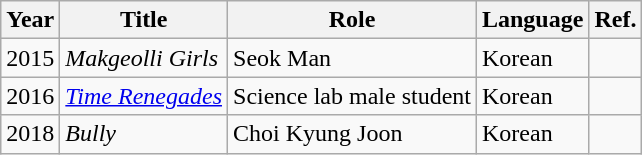<table class="wikitable">
<tr>
<th>Year</th>
<th>Title</th>
<th>Role</th>
<th>Language</th>
<th>Ref.</th>
</tr>
<tr>
<td>2015</td>
<td><em>Makgeolli Girls</em></td>
<td>Seok Man</td>
<td>Korean</td>
<td></td>
</tr>
<tr>
<td>2016</td>
<td><em><a href='#'>Time Renegades</a></em></td>
<td>Science lab male student</td>
<td>Korean</td>
<td></td>
</tr>
<tr>
<td>2018</td>
<td><em>Bully</em></td>
<td>Choi Kyung Joon</td>
<td>Korean</td>
<td></td>
</tr>
</table>
